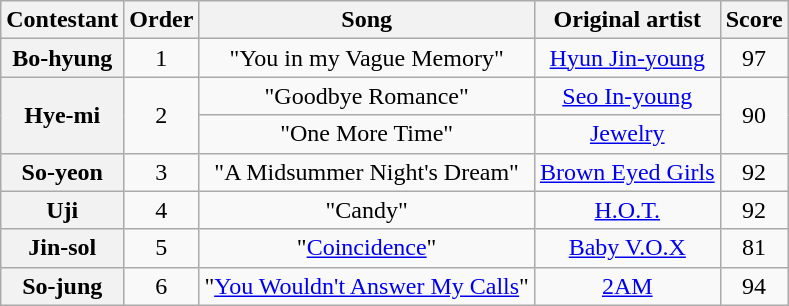<table class="wikitable plainrowheaders" style="text-align:center">
<tr>
<th scope="col">Contestant</th>
<th scope="col">Order</th>
<th scope="col">Song</th>
<th scope="col">Original artist</th>
<th scope="col">Score</th>
</tr>
<tr>
<th scope="row">Bo-hyung</th>
<td>1</td>
<td>"You in my Vague Memory"</td>
<td><a href='#'>Hyun Jin-young</a></td>
<td>97</td>
</tr>
<tr>
<th scope="row" rowspan="2">Hye-mi</th>
<td rowspan="2">2</td>
<td>"Goodbye Romance"</td>
<td><a href='#'>Seo In-young</a></td>
<td rowspan="2">90</td>
</tr>
<tr>
<td>"One More Time"</td>
<td><a href='#'>Jewelry</a></td>
</tr>
<tr>
<th scope="row">So-yeon</th>
<td>3</td>
<td>"A Midsummer Night's Dream"</td>
<td><a href='#'>Brown Eyed Girls</a></td>
<td>92</td>
</tr>
<tr>
<th scope="row">Uji</th>
<td>4</td>
<td>"Candy"</td>
<td><a href='#'>H.O.T.</a></td>
<td>92</td>
</tr>
<tr>
<th scope="row">Jin-sol</th>
<td>5</td>
<td>"<a href='#'>Coincidence</a>"</td>
<td><a href='#'>Baby V.O.X</a></td>
<td>81</td>
</tr>
<tr>
<th scope="row">So-jung</th>
<td>6</td>
<td>"<a href='#'>You Wouldn't Answer My Calls</a>"</td>
<td><a href='#'>2AM</a></td>
<td>94</td>
</tr>
</table>
